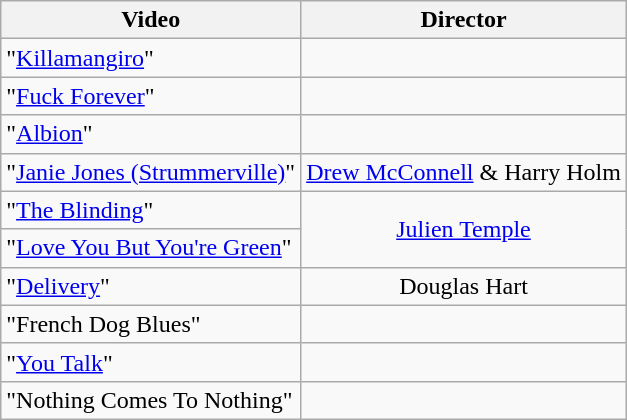<table class="wikitable">
<tr>
<th>Video</th>
<th>Director</th>
</tr>
<tr>
<td>"<a href='#'>Killamangiro</a>"</td>
<td></td>
</tr>
<tr>
<td>"<a href='#'>Fuck Forever</a>"</td>
<td></td>
</tr>
<tr>
<td>"<a href='#'>Albion</a>"</td>
<td></td>
</tr>
<tr>
<td>"<a href='#'>Janie Jones (Strummerville)</a>"</td>
<td><a href='#'>Drew McConnell</a> & Harry Holm</td>
</tr>
<tr>
<td>"<a href='#'>The Blinding</a>"</td>
<td rowspan="2" align="center"><a href='#'>Julien Temple</a></td>
</tr>
<tr>
<td>"<a href='#'>Love You But You're Green</a>"</td>
</tr>
<tr>
<td>"<a href='#'>Delivery</a>"</td>
<td align="center">Douglas Hart</td>
</tr>
<tr>
<td>"French Dog Blues"</td>
<td></td>
</tr>
<tr>
<td>"<a href='#'>You Talk</a>"</td>
<td></td>
</tr>
<tr>
<td>"Nothing Comes To Nothing"</td>
<td></td>
</tr>
</table>
